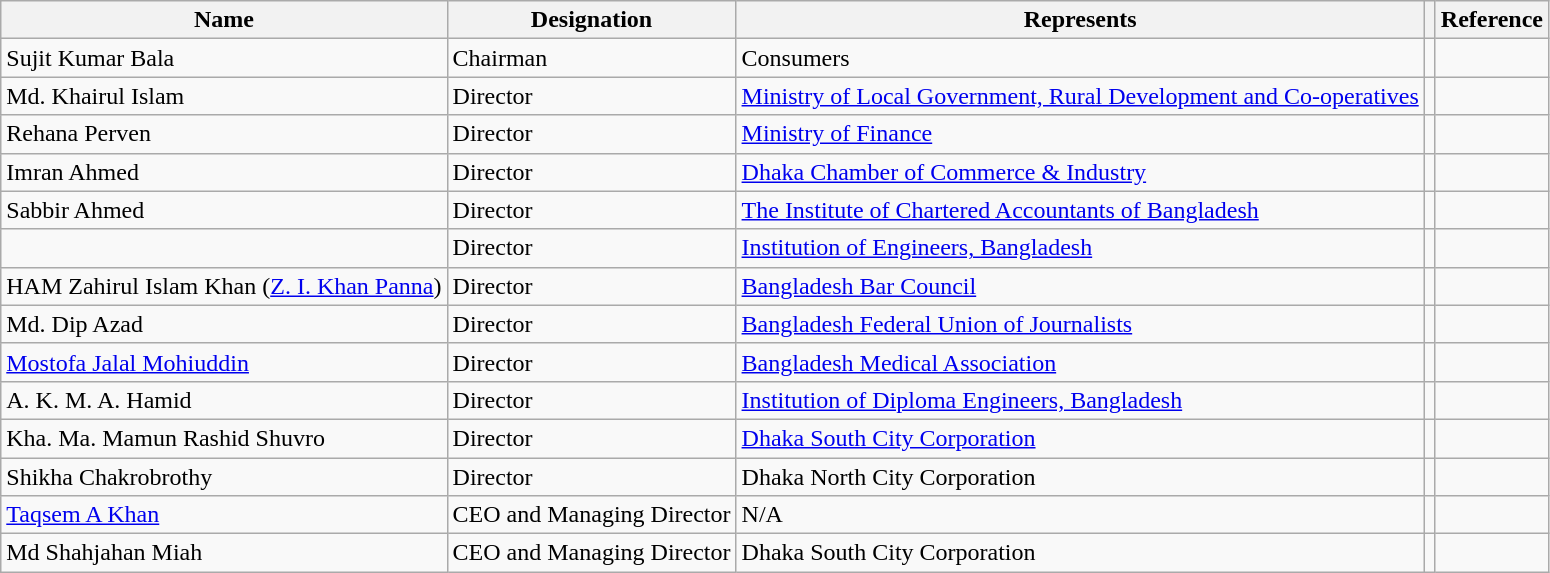<table class="wikitable">
<tr>
<th>Name</th>
<th>Designation</th>
<th>Represents</th>
<th></th>
<th>Reference</th>
</tr>
<tr>
<td>Sujit Kumar Bala</td>
<td>Chairman</td>
<td>Consumers</td>
<td></td>
<td></td>
</tr>
<tr>
<td>Md. Khairul Islam</td>
<td>Director</td>
<td><a href='#'>Ministry of Local Government, Rural Development and Co-operatives</a></td>
<td></td>
<td></td>
</tr>
<tr>
<td>Rehana Perven</td>
<td>Director</td>
<td><a href='#'>Ministry of Finance</a></td>
<td></td>
<td></td>
</tr>
<tr>
<td>Imran Ahmed</td>
<td>Director</td>
<td><a href='#'>Dhaka Chamber of Commerce & Industry</a></td>
<td></td>
<td></td>
</tr>
<tr>
<td>Sabbir Ahmed</td>
<td>Director</td>
<td><a href='#'>The Institute of Chartered Accountants of Bangladesh</a></td>
<td></td>
<td></td>
</tr>
<tr>
<td></td>
<td>Director</td>
<td><a href='#'>Institution of Engineers, Bangladesh</a></td>
<td></td>
<td></td>
</tr>
<tr>
<td>HAM Zahirul Islam Khan (<a href='#'>Z. I. Khan Panna</a>)</td>
<td>Director</td>
<td><a href='#'>Bangladesh Bar Council</a></td>
<td></td>
<td></td>
</tr>
<tr>
<td>Md. Dip Azad</td>
<td>Director</td>
<td><a href='#'>Bangladesh Federal Union of Journalists</a></td>
<td></td>
<td></td>
</tr>
<tr>
<td><a href='#'>Mostofa Jalal Mohiuddin</a></td>
<td>Director</td>
<td><a href='#'>Bangladesh Medical Association</a></td>
<td></td>
<td></td>
</tr>
<tr>
<td>A. K. M. A. Hamid</td>
<td>Director</td>
<td><a href='#'>Institution of Diploma Engineers, Bangladesh</a></td>
<td></td>
<td></td>
</tr>
<tr>
<td>Kha. Ma. Mamun Rashid Shuvro</td>
<td>Director</td>
<td><a href='#'>Dhaka South City Corporation</a></td>
<td></td>
<td></td>
</tr>
<tr>
<td>Shikha Chakrobrothy</td>
<td>Director</td>
<td>Dhaka North City Corporation</td>
<td></td>
<td></td>
</tr>
<tr>
<td><a href='#'>Taqsem A Khan</a></td>
<td>CEO and Managing Director</td>
<td>N/A</td>
<td></td>
<td></td>
</tr>
<tr>
<td>Md Shahjahan Miah</td>
<td>CEO and Managing Director</td>
<td>Dhaka South City Corporation</td>
<td></td>
<td></td>
</tr>
</table>
